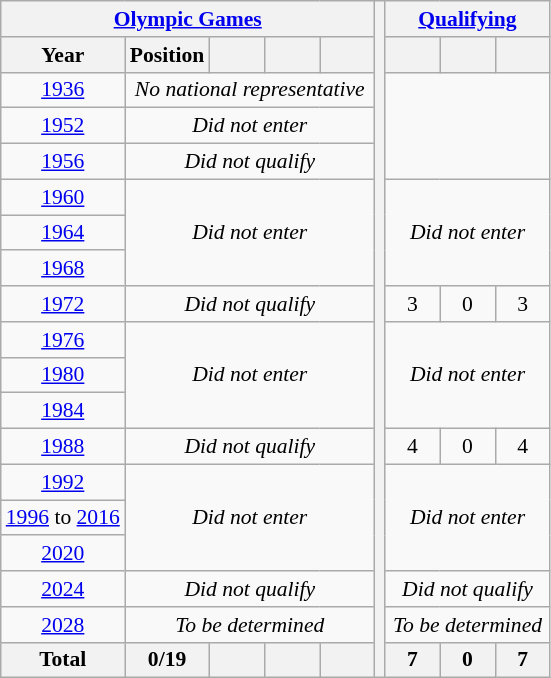<table class="wikitable" style="text-align: center;font-size:90%;">
<tr>
<th colspan=5><a href='#'>Olympic Games</a></th>
<th rowspan=19></th>
<th colspan=3><a href='#'>Qualifying</a></th>
</tr>
<tr>
<th>Year</th>
<th>Position</th>
<th width=30></th>
<th width=30></th>
<th width=30></th>
<th width=30></th>
<th width=30></th>
<th width=30></th>
</tr>
<tr>
<td> <a href='#'>1936</a></td>
<td colspan=4><em>No national representative</em></td>
</tr>
<tr>
<td> <a href='#'>1952</a></td>
<td colspan=4><em>Did not enter</em></td>
</tr>
<tr>
<td> <a href='#'>1956</a></td>
<td colspan=4><em>Did not qualify</em></td>
</tr>
<tr>
<td> <a href='#'>1960</a></td>
<td colspan=4 rowspan=3><em>Did not enter</em></td>
<td colspan=3 rowspan=3><em>Did not enter</em></td>
</tr>
<tr>
<td> <a href='#'>1964</a></td>
</tr>
<tr>
<td> <a href='#'>1968</a></td>
</tr>
<tr>
<td> <a href='#'>1972</a></td>
<td colspan=4><em>Did not qualify</em></td>
<td>3</td>
<td>0</td>
<td>3</td>
</tr>
<tr>
<td> <a href='#'>1976</a></td>
<td colspan=4 rowspan=3><em>Did not enter</em></td>
<td colspan=3 rowspan=3><em>Did not enter</em></td>
</tr>
<tr>
<td> <a href='#'>1980</a></td>
</tr>
<tr>
<td> <a href='#'>1984</a></td>
</tr>
<tr>
<td> <a href='#'>1988</a></td>
<td colspan=4><em>Did not qualify</em></td>
<td>4</td>
<td>0</td>
<td>4</td>
</tr>
<tr>
<td> <a href='#'>1992</a></td>
<td colspan=4 rowspan=3><em>Did not enter</em></td>
<td colspan=3 rowspan=3><em>Did not enter</em></td>
</tr>
<tr>
<td><a href='#'>1996</a> to <a href='#'>2016</a></td>
</tr>
<tr>
<td> <a href='#'>2020</a></td>
</tr>
<tr>
<td> <a href='#'>2024</a></td>
<td colspan=4><em>Did not qualify</em></td>
<td colspan=3><em>Did not qualify</em></td>
</tr>
<tr>
<td> <a href='#'>2028</a></td>
<td colspan=4><em>To be determined</em></td>
<td colspan=3><em>To be determined</em></td>
</tr>
<tr>
<th>Total</th>
<th>0/19</th>
<th></th>
<th></th>
<th></th>
<th>7</th>
<th>0</th>
<th>7</th>
</tr>
</table>
